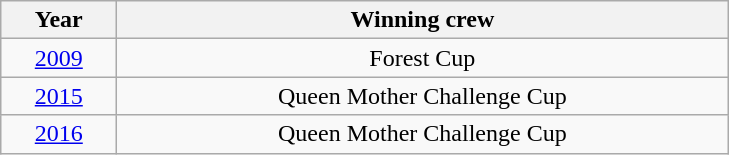<table class="wikitable" style="text-align:center">
<tr>
<th width=70>Year</th>
<th width=400>Winning crew</th>
</tr>
<tr>
<td><a href='#'>2009</a></td>
<td>Forest Cup</td>
</tr>
<tr>
<td><a href='#'>2015</a></td>
<td>Queen Mother Challenge Cup</td>
</tr>
<tr>
<td><a href='#'>2016</a></td>
<td>Queen Mother Challenge Cup</td>
</tr>
</table>
